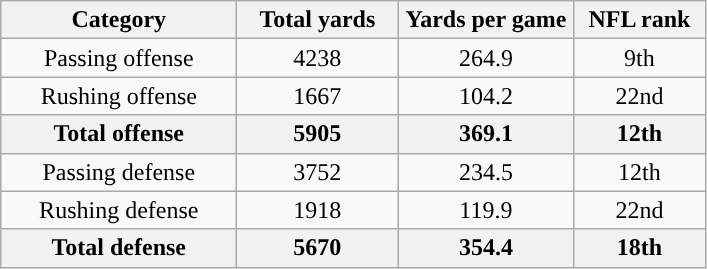<table class="wikitable" style="text-align:center">
<tr>
<th column width=150px>Category</th>
<th column width=100px>Total yards</th>
<th column width=110px>Yards per game</th>
<th column width=80px>NFL rank<br></th>
</tr>
<tr>
<td>Passing offense</td>
<td>4238</td>
<td>264.9</td>
<td>9th</td>
</tr>
<tr>
<td>Rushing offense</td>
<td>1667</td>
<td>104.2</td>
<td>22nd</td>
</tr>
<tr>
<th>Total offense</th>
<th>5905</th>
<th>369.1</th>
<th>12th</th>
</tr>
<tr>
<td>Passing defense</td>
<td>3752</td>
<td>234.5</td>
<td>12th</td>
</tr>
<tr>
<td>Rushing defense</td>
<td>1918</td>
<td>119.9</td>
<td>22nd</td>
</tr>
<tr>
<th>Total defense</th>
<th>5670</th>
<th>354.4</th>
<th>18th</th>
</tr>
</table>
